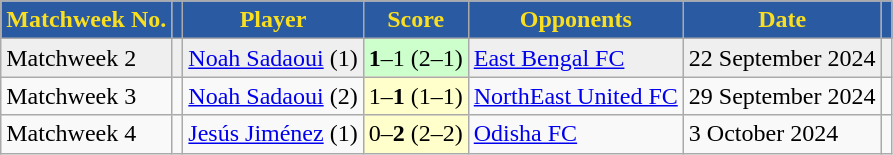<table class="wikitable" style="text-align:center">
<tr>
<th style="background:#2A5AA1; color:#FADF20; text-align:center;">Matchweek No.</th>
<th style="background:#2A5AA1; color:#FADF20; text-align:center;"></th>
<th style="background:#2A5AA1; color:#FADF20; text-align:center;">Player</th>
<th style="background:#2A5AA1; color:#FADF20; text-align:center;">Score</th>
<th style="background:#2A5AA1; color:#FADF20; text-align:center;">Opponents</th>
<th style="background:#2A5AA1; color:#FADF20; text-align:center;">Date</th>
<th style="background:#2A5AA1; color:#FADF20; text-align:center;"></th>
</tr>
<tr bgcolor="#EFEFEF">
<td style="text-align:left;">Matchweek 2</td>
<td></td>
<td style="text-align:left;"><a href='#'>Noah Sadaoui</a> (1)</td>
<td style="background:#CCFFCC; text-align:center"><strong>1</strong>–1 (2–1)</td>
<td style="text-align:left;"> <a href='#'>East Bengal FC</a></td>
<td style="text-align:left">22 September 2024</td>
<td></td>
</tr>
<tr>
<td style="text-align:left;">Matchweek 3</td>
<td></td>
<td style="text-align:left;"><a href='#'>Noah Sadaoui</a> (2)</td>
<td style="background:#FFFFCC; text-align:center">1–<strong>1</strong> (1–1)</td>
<td style="text-align:left;"> <a href='#'>NorthEast United FC</a></td>
<td style="text-align:left">29 September 2024</td>
<td></td>
</tr>
<tr>
<td style="text-align:left;">Matchweek 4</td>
<td></td>
<td style="text-align:left;"><a href='#'>Jesús Jiménez</a> (1)</td>
<td style="background:#FFFFCC; text-align:center">0–<strong>2</strong> (2–2)</td>
<td style="text-align:left;"> <a href='#'>Odisha FC</a></td>
<td style="text-align:left;">3 October 2024</td>
<td></td>
</tr>
</table>
